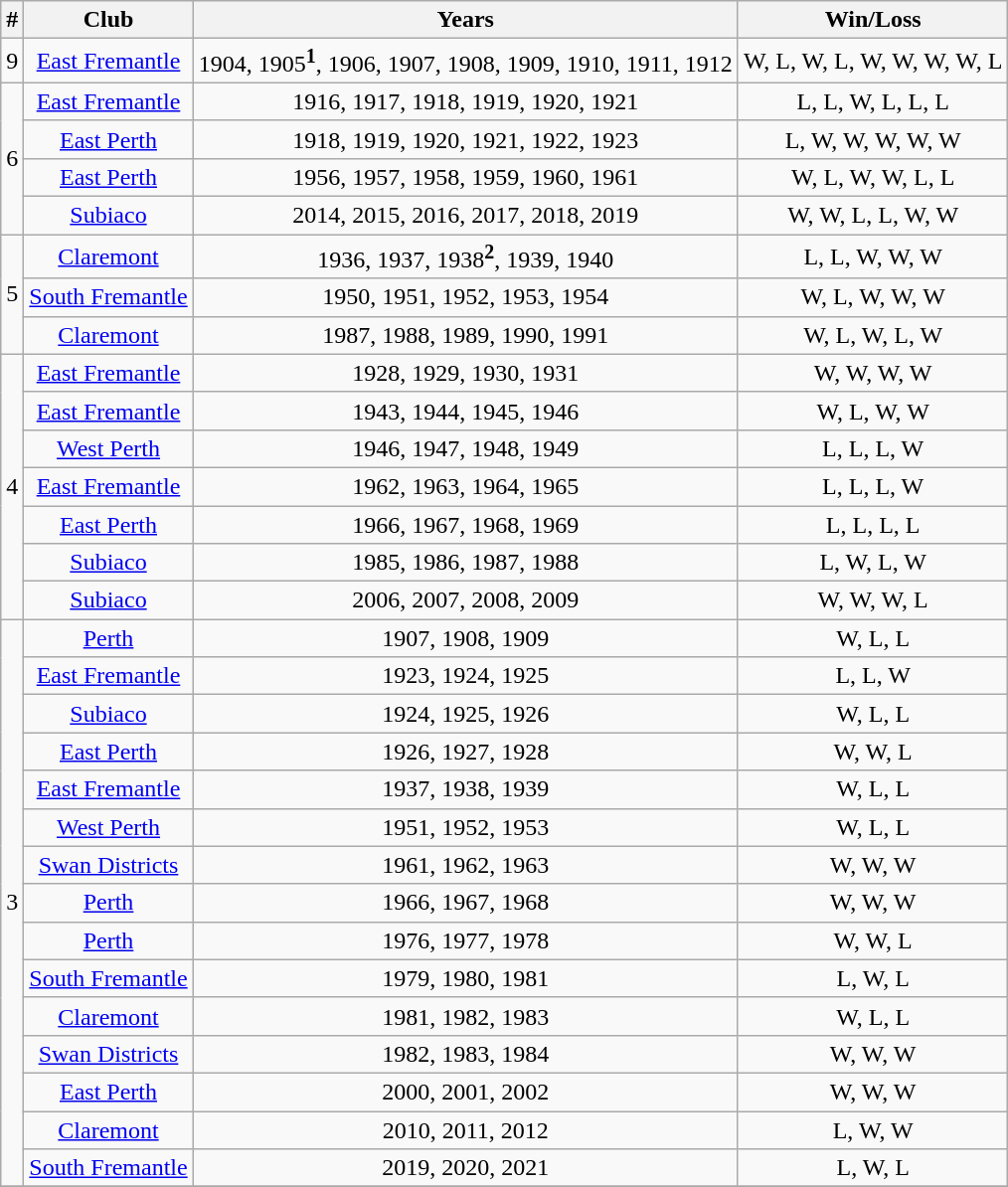<table | class="wikitable sortable" style="text-align:center">
<tr>
<th>#</th>
<th>Club</th>
<th>Years</th>
<th>Win/Loss</th>
</tr>
<tr>
<td>9</td>
<td><a href='#'>East Fremantle</a></td>
<td>1904, 1905<sup><strong>1</strong></sup>, 1906, 1907, 1908, 1909, 1910, 1911, 1912</td>
<td>W, L, W, L, W, W, W, W, L</td>
</tr>
<tr>
<td rowspan=4 align=center>6</td>
<td><a href='#'>East Fremantle</a></td>
<td>1916, 1917, 1918, 1919, 1920, 1921</td>
<td>L, L, W, L, L, L</td>
</tr>
<tr>
<td><a href='#'>East Perth</a></td>
<td>1918, 1919, 1920, 1921, 1922, 1923</td>
<td>L, W, W, W, W, W</td>
</tr>
<tr>
<td><a href='#'>East Perth</a></td>
<td>1956, 1957, 1958, 1959, 1960, 1961</td>
<td>W, L, W, W, L, L</td>
</tr>
<tr>
<td><a href='#'>Subiaco</a></td>
<td>2014, 2015, 2016, 2017, 2018, 2019</td>
<td>W, W, L, L, W, W</td>
</tr>
<tr>
<td rowspan=3 align=center>5</td>
<td><a href='#'>Claremont</a></td>
<td>1936, 1937, 1938<sup><strong>2</strong></sup>, 1939, 1940</td>
<td>L, L, W, W, W</td>
</tr>
<tr>
<td><a href='#'>South Fremantle</a></td>
<td>1950, 1951, 1952, 1953, 1954</td>
<td>W, L, W, W, W</td>
</tr>
<tr>
<td><a href='#'>Claremont</a></td>
<td>1987, 1988, 1989, 1990, 1991</td>
<td>W, L, W, L, W</td>
</tr>
<tr>
<td rowspan=7 align=center>4</td>
<td><a href='#'>East Fremantle</a></td>
<td>1928, 1929, 1930, 1931</td>
<td>W, W, W, W</td>
</tr>
<tr>
<td><a href='#'>East Fremantle</a></td>
<td>1943, 1944, 1945, 1946</td>
<td>W, L, W, W</td>
</tr>
<tr>
<td><a href='#'>West Perth</a></td>
<td>1946, 1947, 1948, 1949</td>
<td>L, L, L, W</td>
</tr>
<tr>
<td><a href='#'>East Fremantle</a></td>
<td>1962, 1963, 1964, 1965</td>
<td>L, L, L, W</td>
</tr>
<tr>
<td><a href='#'>East Perth</a></td>
<td>1966, 1967, 1968, 1969</td>
<td>L, L, L, L</td>
</tr>
<tr>
<td><a href='#'>Subiaco</a></td>
<td>1985, 1986, 1987, 1988</td>
<td>L, W, L, W</td>
</tr>
<tr>
<td><a href='#'>Subiaco</a></td>
<td>2006, 2007, 2008, 2009</td>
<td>W, W, W, L</td>
</tr>
<tr>
<td rowspan=15 align=center>3</td>
<td><a href='#'>Perth</a></td>
<td>1907, 1908, 1909</td>
<td>W, L, L</td>
</tr>
<tr>
<td><a href='#'>East Fremantle</a></td>
<td>1923, 1924, 1925</td>
<td>L, L, W</td>
</tr>
<tr>
<td><a href='#'>Subiaco</a></td>
<td>1924, 1925, 1926</td>
<td>W, L, L</td>
</tr>
<tr>
<td><a href='#'>East Perth</a></td>
<td>1926, 1927, 1928</td>
<td>W, W, L</td>
</tr>
<tr>
<td><a href='#'>East Fremantle</a></td>
<td>1937, 1938, 1939</td>
<td>W, L, L</td>
</tr>
<tr>
<td><a href='#'>West Perth</a></td>
<td>1951, 1952, 1953</td>
<td>W, L, L</td>
</tr>
<tr>
<td><a href='#'>Swan Districts</a></td>
<td>1961, 1962, 1963</td>
<td>W, W, W</td>
</tr>
<tr>
<td><a href='#'>Perth</a></td>
<td>1966, 1967, 1968</td>
<td>W, W, W</td>
</tr>
<tr>
<td><a href='#'>Perth</a></td>
<td>1976, 1977, 1978</td>
<td>W, W, L</td>
</tr>
<tr>
<td><a href='#'>South Fremantle</a></td>
<td>1979, 1980, 1981</td>
<td>L, W, L</td>
</tr>
<tr>
<td><a href='#'>Claremont</a></td>
<td>1981, 1982, 1983</td>
<td>W, L, L</td>
</tr>
<tr>
<td><a href='#'>Swan Districts</a></td>
<td>1982, 1983, 1984</td>
<td>W, W, W</td>
</tr>
<tr>
<td><a href='#'>East Perth</a></td>
<td>2000, 2001, 2002</td>
<td>W, W, W</td>
</tr>
<tr>
<td><a href='#'>Claremont</a></td>
<td>2010, 2011, 2012</td>
<td>L, W, W</td>
</tr>
<tr>
<td><a href='#'>South Fremantle</a></td>
<td>2019, 2020, 2021</td>
<td>L, W, L</td>
</tr>
<tr>
</tr>
</table>
